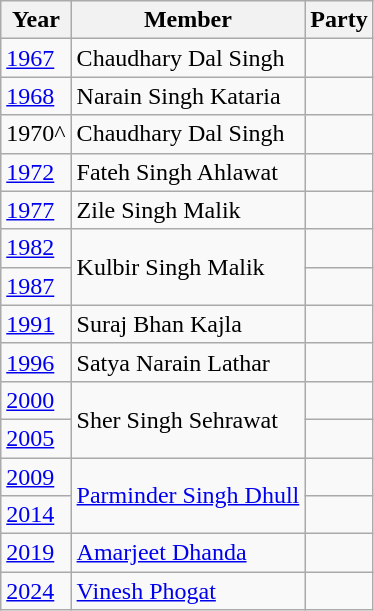<table class="wikitable">
<tr>
<th>Year</th>
<th>Member</th>
<th colspan="2">Party</th>
</tr>
<tr>
<td><a href='#'>1967</a></td>
<td>Chaudhary Dal Singh</td>
<td></td>
</tr>
<tr>
<td><a href='#'>1968</a></td>
<td>Narain Singh Kataria</td>
<td></td>
</tr>
<tr>
<td>1970^</td>
<td>Chaudhary Dal Singh</td>
<td></td>
</tr>
<tr>
<td><a href='#'>1972</a></td>
<td>Fateh Singh Ahlawat</td>
<td></td>
</tr>
<tr>
<td><a href='#'>1977</a></td>
<td>Zile Singh Malik</td>
<td></td>
</tr>
<tr>
<td><a href='#'>1982</a></td>
<td rowspan=2>Kulbir Singh Malik</td>
<td></td>
</tr>
<tr>
<td><a href='#'>1987</a></td>
</tr>
<tr>
<td><a href='#'>1991</a></td>
<td>Suraj Bhan Kajla</td>
<td></td>
</tr>
<tr>
<td><a href='#'>1996</a></td>
<td>Satya Narain Lathar</td>
<td></td>
</tr>
<tr>
<td><a href='#'>2000</a></td>
<td rowspan=2>Sher Singh Sehrawat</td>
<td></td>
</tr>
<tr>
<td><a href='#'>2005</a></td>
</tr>
<tr>
<td><a href='#'>2009</a></td>
<td rowspan=2><a href='#'>Parminder Singh Dhull</a></td>
<td></td>
</tr>
<tr>
<td><a href='#'>2014</a></td>
</tr>
<tr>
<td><a href='#'>2019</a></td>
<td><a href='#'>Amarjeet Dhanda</a></td>
<td></td>
</tr>
<tr>
<td><a href='#'>2024</a></td>
<td><a href='#'>Vinesh Phogat</a></td>
<td></td>
</tr>
</table>
